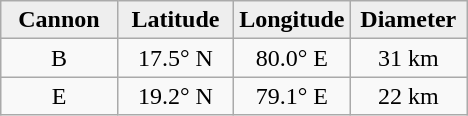<table class="wikitable">
<tr>
<th width="25%" style="background:#eeeeee;">Cannon</th>
<th width="25%" style="background:#eeeeee;">Latitude</th>
<th width="25%" style="background:#eeeeee;">Longitude</th>
<th width="25%" style="background:#eeeeee;">Diameter</th>
</tr>
<tr>
<td align="center">B</td>
<td align="center">17.5° N</td>
<td align="center">80.0° E</td>
<td align="center">31 km</td>
</tr>
<tr>
<td align="center">E</td>
<td align="center">19.2° N</td>
<td align="center">79.1° E</td>
<td align="center">22 km</td>
</tr>
</table>
